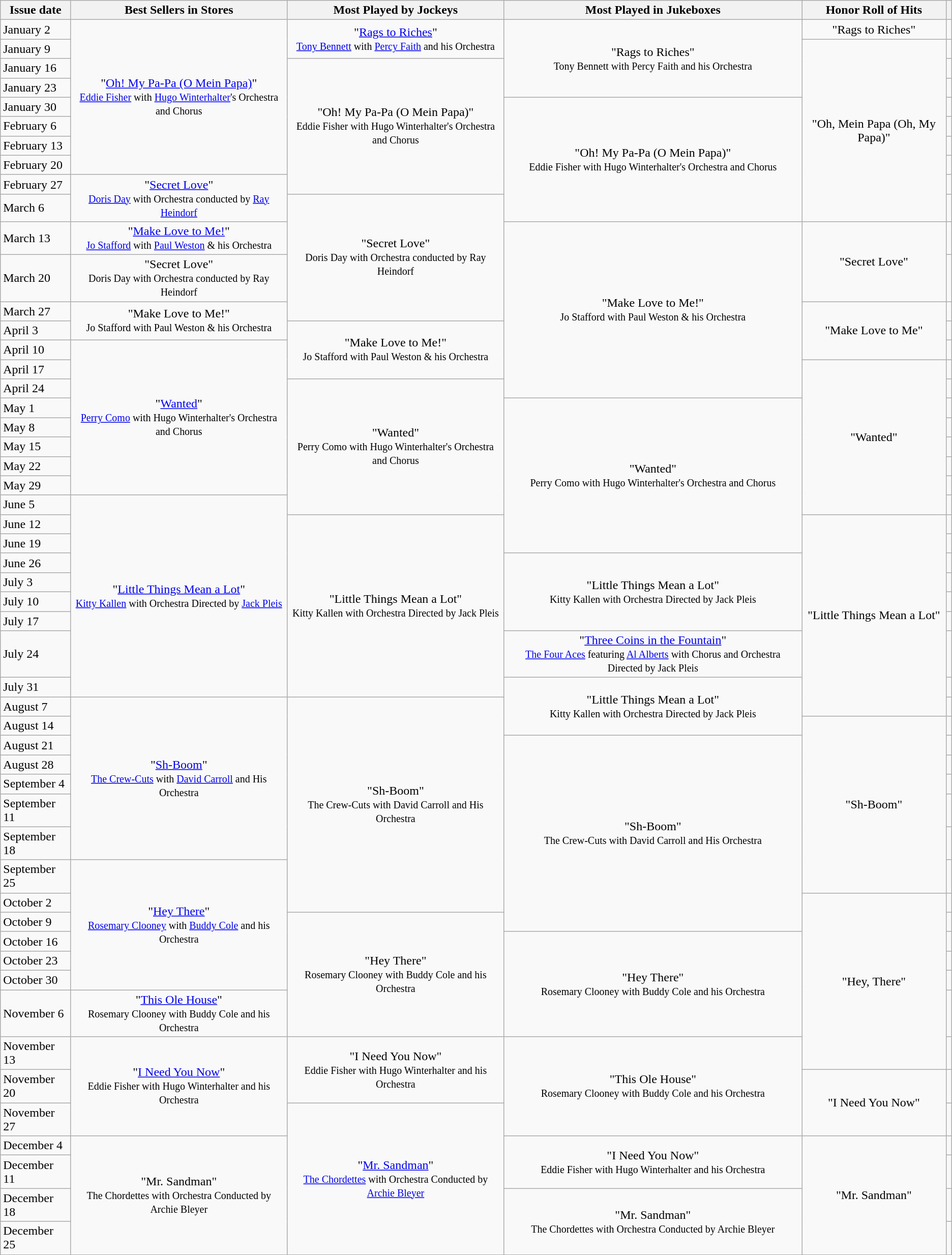<table class="wikitable">
<tr>
<th>Issue date</th>
<th>Best Sellers in Stores</th>
<th>Most Played by Jockeys</th>
<th>Most Played in Jukeboxes</th>
<th>Honor Roll of Hits</th>
<th></th>
</tr>
<tr>
<td>January 2</td>
<td rowspan=8 style="text-align: center;">"<a href='#'>Oh! My Pa-Pa (O Mein Papa)</a>"<br><small><a href='#'>Eddie Fisher</a> with <a href='#'>Hugo Winterhalter</a>'s Orchestra and Chorus</small></td>
<td rowspan=2 style="text-align: center;">"<a href='#'>Rags to Riches</a>"<br><small><a href='#'>Tony Bennett</a> with <a href='#'>Percy Faith</a> and his Orchestra</small></td>
<td rowspan=4 style="text-align: center;">"Rags to Riches"<br><small>Tony Bennett with Percy Faith and his Orchestra</small></td>
<td style="text-align: center;">"Rags to Riches"</td>
<td style="text-align: center;"></td>
</tr>
<tr>
<td>January 9</td>
<td rowspan=9 style="text-align: center;">"Oh, Mein Papa (Oh, My Papa)"</td>
<td style="text-align: center;"></td>
</tr>
<tr>
<td>January 16</td>
<td rowspan=7 style="text-align: center;">"Oh! My Pa-Pa (O Mein Papa)"<br><small>Eddie Fisher with Hugo Winterhalter's Orchestra and Chorus</small></td>
<td style="text-align: center;"></td>
</tr>
<tr>
<td>January 23</td>
<td style="text-align: center;"></td>
</tr>
<tr>
<td>January 30</td>
<td rowspan=6 style="text-align: center;">"Oh! My Pa-Pa (O Mein Papa)"<br><small>Eddie Fisher with Hugo Winterhalter's Orchestra and Chorus</small></td>
<td style="text-align: center;"></td>
</tr>
<tr>
<td>February 6</td>
<td style="text-align: center;"></td>
</tr>
<tr>
<td>February 13</td>
<td style="text-align: center;"></td>
</tr>
<tr>
<td>February 20</td>
<td style="text-align: center;"></td>
</tr>
<tr>
<td>February 27</td>
<td rowspan=2 style="text-align: center;">"<a href='#'>Secret Love</a>"<br><small><a href='#'>Doris Day</a> with Orchestra conducted by <a href='#'>Ray Heindorf</a></small></td>
<td style="text-align: center;"></td>
</tr>
<tr>
<td>March 6</td>
<td rowspan=4 style="text-align: center;">"Secret Love"<br><small>Doris Day with Orchestra conducted by Ray Heindorf</small></td>
<td style="text-align: center;"></td>
</tr>
<tr>
<td>March 13</td>
<td style="text-align: center;">"<a href='#'>Make Love to Me!</a>"<br><small><a href='#'>Jo Stafford</a> with <a href='#'>Paul Weston</a> & his Orchestra</small></td>
<td rowspan=7 style="text-align: center;">"Make Love to Me!"<br><small>Jo Stafford with Paul Weston & his Orchestra</small></td>
<td rowspan=2 style="text-align: center;">"Secret Love"</td>
<td style="text-align: center;"></td>
</tr>
<tr>
<td>March 20</td>
<td style="text-align: center;">"Secret Love"<br><small>Doris Day with Orchestra conducted by Ray Heindorf</small></td>
<td style="text-align: center;"></td>
</tr>
<tr>
<td>March 27</td>
<td rowspan=2 style="text-align: center;">"Make Love to Me!"<br><small>Jo Stafford with Paul Weston & his Orchestra</small></td>
<td rowspan=3 style="text-align: center;">"Make Love to Me"</td>
<td style="text-align: center;"></td>
</tr>
<tr>
<td>April 3</td>
<td rowspan=3 style="text-align: center;">"Make Love to Me!"<br><small>Jo Stafford with Paul Weston & his Orchestra</small></td>
<td style="text-align: center;"></td>
</tr>
<tr>
<td>April 10</td>
<td rowspan=8 style="text-align: center;">"<a href='#'>Wanted</a>"<br><small><a href='#'>Perry Como</a> with Hugo Winterhalter's Orchestra and Chorus</small></td>
<td style="text-align: center;"></td>
</tr>
<tr>
<td>April 17</td>
<td rowspan=8 style="text-align: center;">"Wanted"</td>
<td style="text-align: center;"></td>
</tr>
<tr>
<td>April 24</td>
<td rowspan=7 style="text-align: center;">"Wanted"<br><small>Perry Como with Hugo Winterhalter's Orchestra and Chorus</small></td>
<td style="text-align: center;"></td>
</tr>
<tr>
<td>May 1</td>
<td rowspan=8 style="text-align: center;">"Wanted"<br><small>Perry Como with Hugo Winterhalter's Orchestra and Chorus</small></td>
<td style="text-align: center;"></td>
</tr>
<tr>
<td>May 8</td>
<td style="text-align: center;"></td>
</tr>
<tr>
<td>May 15</td>
<td style="text-align: center;"></td>
</tr>
<tr>
<td>May 22</td>
<td style="text-align: center;"></td>
</tr>
<tr>
<td>May 29</td>
<td style="text-align: center;"></td>
</tr>
<tr>
<td>June 5</td>
<td rowspan=9 style="text-align: center;">"<a href='#'>Little Things Mean a Lot</a>"<br><small><a href='#'>Kitty Kallen</a> with Orchestra Directed by <a href='#'>Jack Pleis</a></small></td>
<td style="text-align: center;"></td>
</tr>
<tr>
<td>June 12</td>
<td rowspan=8 style="text-align: center;">"Little Things Mean a Lot"<br><small>Kitty Kallen with Orchestra Directed by Jack Pleis</small></td>
<td rowspan=9 style="text-align: center;">"Little Things Mean a Lot"</td>
<td style="text-align: center;"></td>
</tr>
<tr>
<td>June 19</td>
<td style="text-align: center;"></td>
</tr>
<tr>
<td>June 26</td>
<td rowspan=4 style="text-align: center;">"Little Things Mean a Lot"<br><small>Kitty Kallen with Orchestra Directed by Jack Pleis</small></td>
<td style="text-align: center;"></td>
</tr>
<tr>
<td>July 3</td>
<td style="text-align: center;"></td>
</tr>
<tr>
<td>July 10</td>
<td style="text-align: center;"></td>
</tr>
<tr>
<td>July 17</td>
<td style="text-align: center;"></td>
</tr>
<tr>
<td>July 24</td>
<td style="text-align: center;">"<a href='#'>Three Coins in the Fountain</a>"<br><small><a href='#'>The Four Aces</a> featuring <a href='#'>Al Alberts</a> with Chorus and Orchestra Directed by Jack Pleis</small></td>
<td style="text-align: center;"></td>
</tr>
<tr>
<td>July 31</td>
<td rowspan=3 style="text-align: center;">"Little Things Mean a Lot"<br><small>Kitty Kallen with Orchestra Directed by Jack Pleis</small></td>
<td style="text-align: center;"></td>
</tr>
<tr>
<td>August 7</td>
<td rowspan=7 style="text-align: center;">"<a href='#'>Sh-Boom</a>"<br><small><a href='#'>The Crew-Cuts</a> with <a href='#'>David Carroll</a> and His Orchestra</small></td>
<td rowspan=9 style="text-align: center;">"Sh-Boom"<br><small>The Crew-Cuts with David Carroll and His Orchestra</small></td>
<td style="text-align: center;"></td>
</tr>
<tr>
<td>August 14</td>
<td rowspan=7 style="text-align: center;">"Sh-Boom"</td>
<td style="text-align: center;"></td>
</tr>
<tr>
<td>August 21</td>
<td rowspan=8 style="text-align: center;">"Sh-Boom"<br><small>The Crew-Cuts with David Carroll and His Orchestra</small></td>
<td style="text-align: center;"></td>
</tr>
<tr>
<td>August 28</td>
<td style="text-align: center;"></td>
</tr>
<tr>
<td>September 4</td>
<td style="text-align: center;"></td>
</tr>
<tr>
<td>September 11</td>
<td style="text-align: center;"></td>
</tr>
<tr>
<td>September 18</td>
<td style="text-align: center;"></td>
</tr>
<tr>
<td>September 25</td>
<td rowspan=6 style="text-align: center;">"<a href='#'>Hey There</a>"<br><small><a href='#'>Rosemary Clooney</a> with <a href='#'>Buddy Cole</a> and his Orchestra</small></td>
<td style="text-align: center;"></td>
</tr>
<tr>
<td>October 2</td>
<td rowspan=7 style="text-align: center;">"Hey, There"</td>
<td style="text-align: center;"></td>
</tr>
<tr>
<td>October 9</td>
<td rowspan=5 style="text-align: center;">"Hey There"<br><small>Rosemary Clooney with Buddy Cole and his Orchestra</small></td>
<td style="text-align: center;"></td>
</tr>
<tr>
<td>October 16</td>
<td rowspan=4 style="text-align: center;">"Hey There"<br><small>Rosemary Clooney with Buddy Cole and his Orchestra</small></td>
<td style="text-align: center;"></td>
</tr>
<tr>
<td>October 23</td>
<td style="text-align: center;"></td>
</tr>
<tr>
<td>October 30</td>
<td style="text-align: center;"></td>
</tr>
<tr>
<td>November 6</td>
<td style="text-align: center;">"<a href='#'>This Ole House</a>"<br><small>Rosemary Clooney with Buddy Cole and his Orchestra</small></td>
<td style="text-align: center;"></td>
</tr>
<tr>
<td>November 13</td>
<td rowspan=3 style="text-align: center;">"<a href='#'>I Need You Now</a>"<br><small>Eddie Fisher with Hugo Winterhalter and his Orchestra</small></td>
<td rowspan=2 style="text-align: center;">"I Need You Now"<br><small>Eddie Fisher with Hugo Winterhalter and his Orchestra</small></td>
<td rowspan=3 style="text-align: center;">"This Ole House"<br><small>Rosemary Clooney with Buddy Cole and his Orchestra</small></td>
<td style="text-align: center;"></td>
</tr>
<tr>
<td>November 20</td>
<td rowspan=2 style="text-align: center;">"I Need You Now"</td>
<td style="text-align: center;"></td>
</tr>
<tr>
<td>November 27</td>
<td rowspan=5 style="text-align: center;">"<a href='#'>Mr. Sandman</a>"<br><small><a href='#'>The Chordettes</a> with Orchestra Conducted by <a href='#'>Archie Bleyer</a></small></td>
<td style="text-align: center;"></td>
</tr>
<tr>
<td>December 4</td>
<td rowspan=4 style="text-align: center;">"Mr. Sandman"<br><small>The Chordettes with Orchestra Conducted by Archie Bleyer</small></td>
<td rowspan=2 style="text-align: center;">"I Need You Now"<br><small>Eddie Fisher with Hugo Winterhalter and his Orchestra</small></td>
<td rowspan=4 style="text-align: center;">"Mr. Sandman"</td>
<td style="text-align: center;"></td>
</tr>
<tr>
<td>December 11</td>
<td style="text-align: center;"></td>
</tr>
<tr>
<td>December 18</td>
<td rowspan=2 style="text-align: center;">"Mr. Sandman"<br><small>The Chordettes with Orchestra Conducted by Archie Bleyer</small></td>
<td style="text-align: center;"></td>
</tr>
<tr>
<td>December 25</td>
<td style="text-align: center;"></td>
</tr>
<tr>
</tr>
</table>
